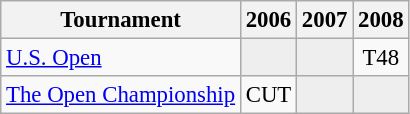<table class="wikitable" style="font-size:95%;text-align:center;">
<tr>
<th>Tournament</th>
<th>2006</th>
<th>2007</th>
<th>2008</th>
</tr>
<tr>
<td align=left><a href='#'>U.S. Open</a></td>
<td style="background:#eeeeee;"></td>
<td style="background:#eeeeee;"></td>
<td>T48</td>
</tr>
<tr>
<td align=left><a href='#'>The Open Championship</a></td>
<td>CUT</td>
<td style="background:#eeeeee;"></td>
<td style="background:#eeeeee;"></td>
</tr>
</table>
